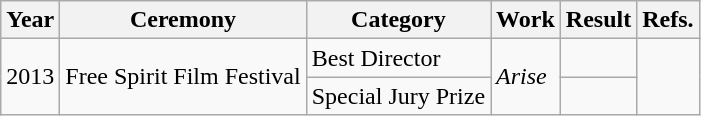<table class="wikitable">
<tr>
<th>Year</th>
<th>Ceremony</th>
<th>Category</th>
<th>Work</th>
<th>Result</th>
<th>Refs.</th>
</tr>
<tr>
<td rowspan="2">2013</td>
<td rowspan="2">Free Spirit Film Festival</td>
<td>Best Director</td>
<td rowspan="2"><em>Arise</em></td>
<td></td>
<td rowspan="2"></td>
</tr>
<tr>
<td>Special Jury Prize</td>
<td></td>
</tr>
</table>
